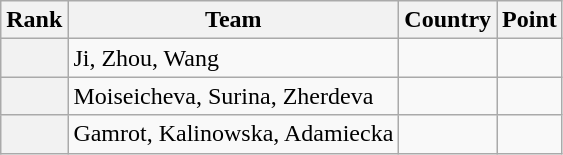<table class="wikitable sortable">
<tr>
<th>Rank</th>
<th>Team</th>
<th>Country</th>
<th>Point</th>
</tr>
<tr>
<th></th>
<td>Ji, Zhou, Wang</td>
<td></td>
<td></td>
</tr>
<tr>
<th></th>
<td>Moiseicheva, Surina, Zherdeva</td>
<td></td>
<td></td>
</tr>
<tr>
<th></th>
<td>Gamrot, Kalinowska, Adamiecka</td>
<td></td>
<td></td>
</tr>
</table>
